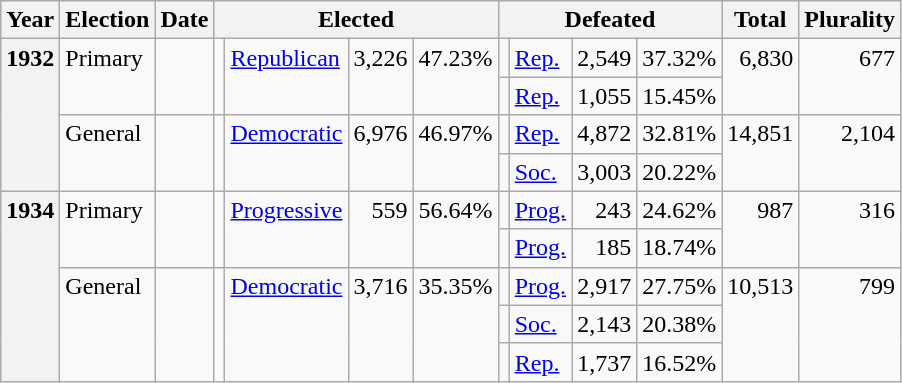<table class=wikitable>
<tr>
<th>Year</th>
<th>Election</th>
<th>Date</th>
<th ! colspan="4">Elected</th>
<th ! colspan="4">Defeated</th>
<th>Total</th>
<th>Plurality</th>
</tr>
<tr>
<th rowspan="4" valign="top">1932</th>
<td rowspan="2" valign="top">Primary</td>
<td rowspan="2" valign="top"></td>
<td rowspan="2" valign="top"></td>
<td rowspan="2" valign="top" ><a href='#'>Republican</a></td>
<td rowspan="2" valign="top" align="right">3,226</td>
<td rowspan="2" valign="top" align="right">47.23%</td>
<td valign="top"></td>
<td valign="top" ><a href='#'>Rep.</a></td>
<td valign="top" align="right">2,549</td>
<td valign="top" align="right">37.32%</td>
<td rowspan="2" valign="top" align="right">6,830</td>
<td rowspan="2" valign="top" align="right">677</td>
</tr>
<tr>
<td valign="top"></td>
<td valign="top" ><a href='#'>Rep.</a></td>
<td valign="top" align="right">1,055</td>
<td valign="top" align="right">15.45%</td>
</tr>
<tr>
<td rowspan="2" valign="top">General</td>
<td rowspan="2" valign="top"></td>
<td rowspan="2" valign="top"></td>
<td rowspan="2" valign="top" ><a href='#'>Democratic</a></td>
<td rowspan="2" valign="top" align="right">6,976</td>
<td rowspan="2" valign="top" align="right">46.97%</td>
<td valign="top"></td>
<td valign="top" ><a href='#'>Rep.</a></td>
<td valign="top" align="right">4,872</td>
<td valign="top" align="right">32.81%</td>
<td rowspan="2" valign="top" align="right">14,851</td>
<td rowspan="2" valign="top" align="right">2,104</td>
</tr>
<tr>
<td valign="top"></td>
<td valign="top" ><a href='#'>Soc.</a></td>
<td valign="top" align="right">3,003</td>
<td valign="top" align="right">20.22%</td>
</tr>
<tr>
<th rowspan="5" valign="top">1934</th>
<td rowspan="2" valign="top">Primary</td>
<td rowspan="2" valign="top"></td>
<td rowspan="2" valign="top"></td>
<td rowspan="2" valign="top" ><a href='#'>Progressive</a></td>
<td rowspan="2" valign="top" align="right">559</td>
<td rowspan="2" valign="top" align="right">56.64%</td>
<td valign="top"></td>
<td valign="top" ><a href='#'>Prog.</a></td>
<td valign="top" align="right">243</td>
<td valign="top" align="right">24.62%</td>
<td rowspan="2" valign="top" align="right">987</td>
<td rowspan="2" valign="top" align="right">316</td>
</tr>
<tr>
<td valign="top"></td>
<td valign="top" ><a href='#'>Prog.</a></td>
<td valign="top" align="right">185</td>
<td valign="top" align="right">18.74%</td>
</tr>
<tr>
<td rowspan="3" valign="top">General</td>
<td rowspan="3" valign="top"></td>
<td rowspan="3" valign="top"></td>
<td rowspan="3" valign="top" ><a href='#'>Democratic</a></td>
<td rowspan="3" valign="top" align="right">3,716</td>
<td rowspan="3" valign="top" align="right">35.35%</td>
<td valign="top"></td>
<td valign="top" ><a href='#'>Prog.</a></td>
<td valign="top" align="right">2,917</td>
<td valign="top" align="right">27.75%</td>
<td rowspan="3" valign="top" align="right">10,513</td>
<td rowspan="3" valign="top" align="right">799</td>
</tr>
<tr>
<td valign="top"></td>
<td valign="top" ><a href='#'>Soc.</a></td>
<td valign="top" align="right">2,143</td>
<td valign="top" align="right">20.38%</td>
</tr>
<tr>
<td valign="top"></td>
<td valign="top" ><a href='#'>Rep.</a></td>
<td valign="top" align="right">1,737</td>
<td valign="top" align="right">16.52%</td>
</tr>
</table>
